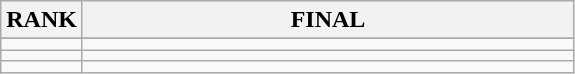<table class="wikitable">
<tr>
<th>RANK</th>
<th style="width: 20em">FINAL</th>
</tr>
<tr>
</tr>
<tr>
<td align="center"></td>
<td></td>
</tr>
<tr>
<td align="center"></td>
<td></td>
</tr>
<tr>
<td align="center"></td>
<td></td>
</tr>
</table>
